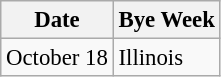<table class="wikitable" style="font-size:95%;">
<tr>
<th>Date</th>
<th>Bye Week</th>
</tr>
<tr>
<td>October 18</td>
<td>Illinois</td>
</tr>
</table>
